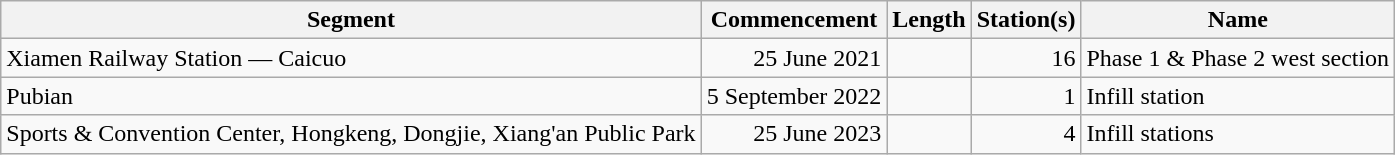<table class="wikitable" style="border-collapse: collapse; text-align: right;">
<tr>
<th>Segment</th>
<th>Commencement</th>
<th>Length</th>
<th>Station(s)</th>
<th>Name</th>
</tr>
<tr>
<td style="text-align: left;">Xiamen Railway Station — Caicuo</td>
<td>25 June 2021</td>
<td></td>
<td>16</td>
<td style="text-align: left;">Phase 1 & Phase 2 west section</td>
</tr>
<tr>
<td style="text-align: left;">Pubian</td>
<td>5 September 2022</td>
<td></td>
<td>1</td>
<td style="text-align: left;">Infill station</td>
</tr>
<tr>
<td style="text-align: left;">Sports & Convention Center, Hongkeng, Dongjie, Xiang'an Public Park</td>
<td>25 June 2023</td>
<td></td>
<td>4</td>
<td style="text-align: left;">Infill stations</td>
</tr>
</table>
